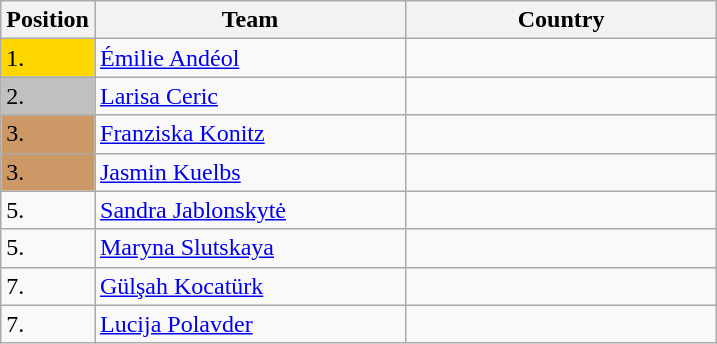<table class=wikitable>
<tr>
<th width=10>Position</th>
<th width=200>Team</th>
<th width=200>Country</th>
</tr>
<tr>
<td bgcolor=gold>1.</td>
<td><a href='#'>Émilie Andéol</a></td>
<td></td>
</tr>
<tr>
<td bgcolor="silver">2.</td>
<td><a href='#'>Larisa Ceric</a></td>
<td></td>
</tr>
<tr>
<td bgcolor="CC9966">3.</td>
<td><a href='#'>Franziska Konitz</a></td>
<td></td>
</tr>
<tr>
<td bgcolor="CC9966">3.</td>
<td><a href='#'>Jasmin Kuelbs</a></td>
<td></td>
</tr>
<tr>
<td>5.</td>
<td><a href='#'>Sandra Jablonskytė</a></td>
<td></td>
</tr>
<tr>
<td>5.</td>
<td><a href='#'>Maryna Slutskaya</a></td>
<td></td>
</tr>
<tr>
<td>7.</td>
<td><a href='#'>Gülşah Kocatürk</a></td>
<td></td>
</tr>
<tr>
<td>7.</td>
<td><a href='#'>Lucija Polavder</a></td>
<td></td>
</tr>
</table>
